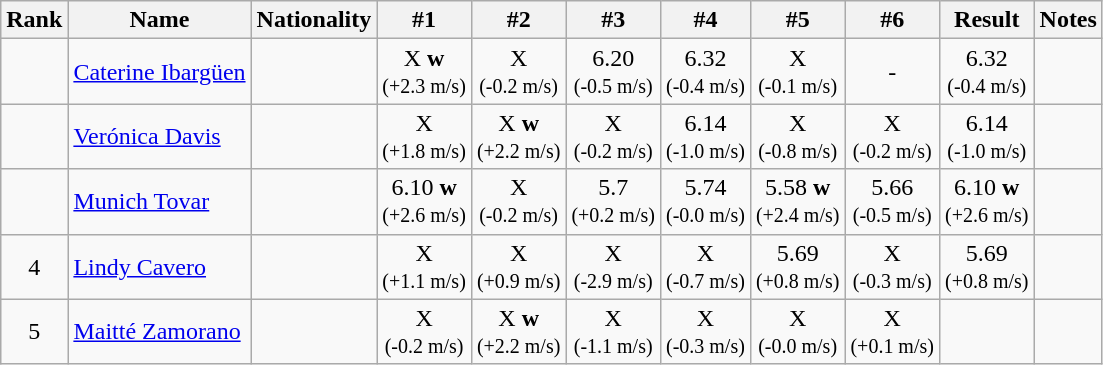<table class="wikitable sortable" style="text-align:center">
<tr>
<th>Rank</th>
<th>Name</th>
<th>Nationality</th>
<th>#1</th>
<th>#2</th>
<th>#3</th>
<th>#4</th>
<th>#5</th>
<th>#6</th>
<th>Result</th>
<th>Notes</th>
</tr>
<tr>
<td></td>
<td align=left><a href='#'>Caterine Ibargüen</a></td>
<td align=left></td>
<td>X <strong>w</strong><br> <small>(+2.3 m/s)</small></td>
<td>X<br> <small>(-0.2 m/s)</small></td>
<td>6.20<br> <small>(-0.5 m/s)</small></td>
<td>6.32<br> <small>(-0.4 m/s)</small></td>
<td>X<br> <small>(-0.1 m/s)</small></td>
<td>-</td>
<td>6.32<br><small>(-0.4 m/s)</small></td>
<td></td>
</tr>
<tr>
<td></td>
<td align=left><a href='#'>Verónica Davis</a></td>
<td align=left></td>
<td>X<br> <small>(+1.8 m/s)</small></td>
<td>X <strong>w</strong><br> <small>(+2.2 m/s)</small></td>
<td>X<br> <small>(-0.2 m/s)</small></td>
<td>6.14<br> <small>(-1.0 m/s)</small></td>
<td>X<br> <small>(-0.8 m/s)</small></td>
<td>X<br> <small>(-0.2 m/s)</small></td>
<td>6.14<br><small>(-1.0 m/s)</small></td>
<td></td>
</tr>
<tr>
<td></td>
<td align=left><a href='#'>Munich Tovar</a></td>
<td align=left></td>
<td>6.10 <strong>w</strong><br> <small>(+2.6 m/s)</small></td>
<td>X<br> <small>(-0.2 m/s)</small></td>
<td>5.7<br> <small>(+0.2 m/s)</small></td>
<td>5.74<br> <small>(-0.0 m/s)</small></td>
<td>5.58 <strong>w</strong><br> <small>(+2.4 m/s)</small></td>
<td>5.66<br> <small>(-0.5 m/s)</small></td>
<td>6.10 <strong>w</strong><br><small>(+2.6 m/s)</small></td>
<td></td>
</tr>
<tr>
<td>4</td>
<td align=left><a href='#'>Lindy Cavero</a></td>
<td align=left></td>
<td>X<br> <small>(+1.1 m/s)</small></td>
<td>X<br> <small>(+0.9 m/s)</small></td>
<td>X<br> <small>(-2.9 m/s)</small></td>
<td>X<br> <small>(-0.7 m/s)</small></td>
<td>5.69<br> <small>(+0.8 m/s)</small></td>
<td>X<br> <small>(-0.3 m/s)</small></td>
<td>5.69<br><small>(+0.8 m/s)</small></td>
<td></td>
</tr>
<tr>
<td>5</td>
<td align=left><a href='#'>Maitté Zamorano</a></td>
<td align=left></td>
<td>X<br> <small>(-0.2 m/s)</small></td>
<td>X <strong>w</strong><br> <small>(+2.2 m/s)</small></td>
<td>X<br> <small>(-1.1 m/s)</small></td>
<td>X<br> <small>(-0.3 m/s)</small></td>
<td>X<br> <small>(-0.0 m/s)</small></td>
<td>X<br> <small>(+0.1 m/s)</small></td>
<td></td>
<td></td>
</tr>
</table>
